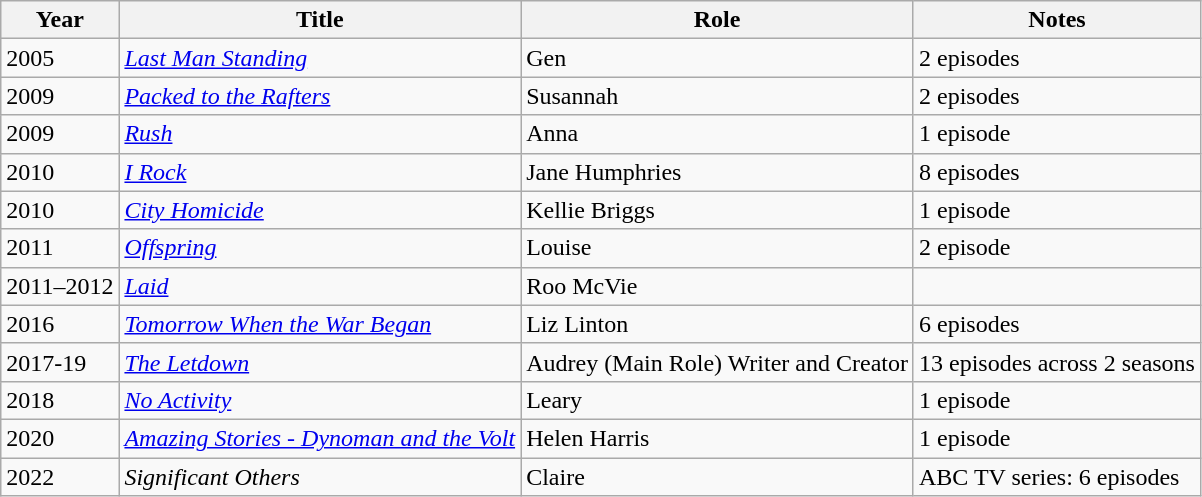<table class="wikitable sortable">
<tr>
<th>Year</th>
<th>Title</th>
<th>Role</th>
<th class="unsortable">Notes</th>
</tr>
<tr>
<td>2005</td>
<td><em><a href='#'>Last Man Standing</a></em></td>
<td>Gen</td>
<td>2 episodes</td>
</tr>
<tr>
<td>2009</td>
<td><em><a href='#'>Packed to the Rafters</a></em></td>
<td>Susannah</td>
<td>2 episodes</td>
</tr>
<tr>
<td>2009</td>
<td><em><a href='#'>Rush</a></em></td>
<td>Anna</td>
<td>1 episode</td>
</tr>
<tr>
<td>2010</td>
<td><em><a href='#'>I Rock</a></em></td>
<td>Jane Humphries</td>
<td>8 episodes</td>
</tr>
<tr>
<td>2010</td>
<td><em><a href='#'>City Homicide</a></em></td>
<td>Kellie Briggs</td>
<td>1 episode</td>
</tr>
<tr>
<td>2011</td>
<td><em><a href='#'>Offspring</a></em></td>
<td>Louise</td>
<td>2 episode</td>
</tr>
<tr>
<td>2011–2012</td>
<td><em><a href='#'>Laid</a></em></td>
<td>Roo McVie</td>
<td></td>
</tr>
<tr>
<td>2016</td>
<td><em><a href='#'>Tomorrow When the War Began</a></em></td>
<td>Liz Linton</td>
<td>6 episodes</td>
</tr>
<tr>
<td>2017-19</td>
<td><em><a href='#'>The Letdown</a></em></td>
<td>Audrey (Main Role) Writer and Creator</td>
<td>13 episodes across 2 seasons</td>
</tr>
<tr>
<td>2018</td>
<td><em><a href='#'>No Activity</a></em></td>
<td>Leary</td>
<td>1 episode</td>
</tr>
<tr>
<td>2020</td>
<td><em><a href='#'>Amazing Stories - Dynoman and the Volt</a></em></td>
<td>Helen Harris</td>
<td>1 episode</td>
</tr>
<tr>
<td>2022</td>
<td><em>Significant Others</em></td>
<td>Claire</td>
<td>ABC TV series: 6 episodes</td>
</tr>
</table>
